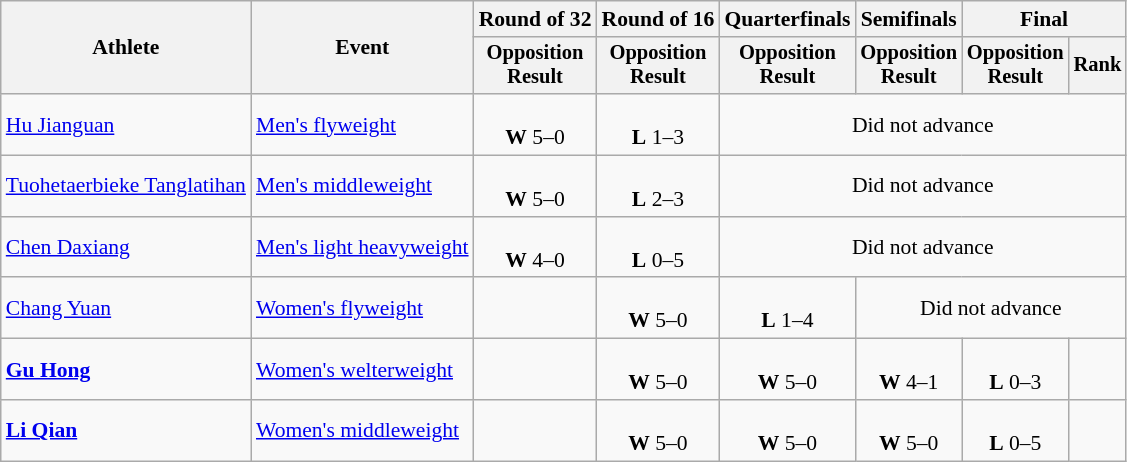<table class="wikitable" style="font-size:90%">
<tr>
<th rowspan="2">Athlete</th>
<th rowspan="2">Event</th>
<th>Round of 32</th>
<th>Round of 16</th>
<th>Quarterfinals</th>
<th>Semifinals</th>
<th colspan=2>Final</th>
</tr>
<tr style="font-size:95%">
<th>Opposition<br>Result</th>
<th>Opposition<br>Result</th>
<th>Opposition<br>Result</th>
<th>Opposition<br>Result</th>
<th>Opposition<br>Result</th>
<th>Rank</th>
</tr>
<tr align=center>
<td align=left><a href='#'>Hu Jianguan</a></td>
<td align=left><a href='#'>Men's flyweight</a></td>
<td><br> <strong>W</strong> 5–0</td>
<td><br> <strong>L</strong> 1–3</td>
<td colspan=4>Did not advance</td>
</tr>
<tr align=center>
<td align=left><a href='#'>Tuohetaerbieke Tanglatihan</a></td>
<td align=left><a href='#'>Men's middleweight</a></td>
<td><br> <strong>W</strong> 5–0</td>
<td><br> <strong>L</strong> 2–3</td>
<td colspan=4>Did not advance</td>
</tr>
<tr align=center>
<td align=left><a href='#'>Chen Daxiang</a></td>
<td align=left><a href='#'>Men's light heavyweight</a></td>
<td><br> <strong>W</strong> 4–0</td>
<td><br> <strong>L</strong> 0–5</td>
<td colspan=4>Did not advance</td>
</tr>
<tr align=center>
<td align=left><a href='#'>Chang Yuan</a></td>
<td align=left><a href='#'>Women's flyweight</a></td>
<td></td>
<td><br> <strong>W</strong> 5–0</td>
<td><br> <strong>L</strong> 1–4</td>
<td colspan=3>Did not advance</td>
</tr>
<tr align=center>
<td align=left><strong><a href='#'>Gu Hong</a></strong></td>
<td align=left><a href='#'>Women's welterweight</a></td>
<td></td>
<td><br> <strong>W</strong> 5–0</td>
<td><br> <strong>W</strong> 5–0</td>
<td><br> <strong>W</strong> 4–1</td>
<td><br> <strong>L</strong> 0–3</td>
<td></td>
</tr>
<tr align=center>
<td align=left><strong><a href='#'>Li Qian</a></strong></td>
<td align=left><a href='#'>Women's middleweight</a></td>
<td></td>
<td><br> <strong>W</strong> 5–0</td>
<td><br> <strong>W</strong> 5–0</td>
<td><br> <strong>W</strong> 5–0</td>
<td><br> <strong>L</strong> 0–5</td>
<td></td>
</tr>
</table>
